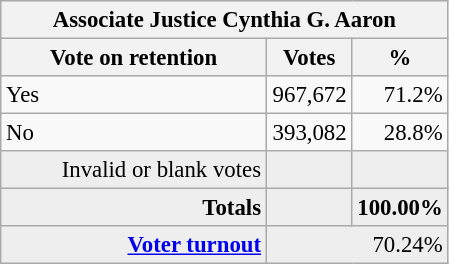<table class="wikitable" style="font-size: 95%;">
<tr style="background-color:#E9E9E9">
<th colspan=7>Associate Justice Cynthia G. Aaron</th>
</tr>
<tr style="background-color:#E9E9E9">
<th style="width: 170px">Vote on retention</th>
<th style="width: 50px">Votes</th>
<th style="width: 40px">%</th>
</tr>
<tr>
<td>Yes</td>
<td align="right">967,672</td>
<td align="right">71.2%</td>
</tr>
<tr>
<td>No</td>
<td align="right">393,082</td>
<td align="right">28.8%</td>
</tr>
<tr bgcolor="#EEEEEE">
<td align="right">Invalid or blank votes</td>
<td align="right"></td>
<td align="right"></td>
</tr>
<tr bgcolor="#EEEEEE">
<td align="right"><strong>Totals</strong></td>
<td align="right"><strong></strong></td>
<td align="right"><strong>100.00%</strong></td>
</tr>
<tr bgcolor="#EEEEEE">
<td align="right"><strong><a href='#'>Voter turnout</a></strong></td>
<td colspan="2" align="right">70.24%</td>
</tr>
</table>
